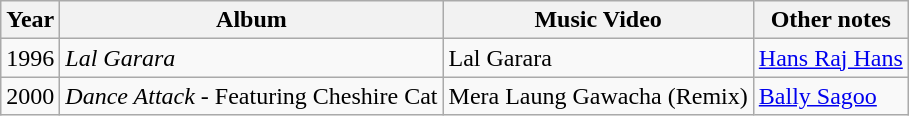<table class="wikitable plainrowheaders sortable">
<tr>
<th>Year</th>
<th>Album</th>
<th>Music Video</th>
<th>Other notes</th>
</tr>
<tr>
<td>1996</td>
<td><em>Lal Garara</em></td>
<td>Lal Garara</td>
<td><a href='#'>Hans Raj Hans</a></td>
</tr>
<tr>
<td>2000</td>
<td><em>Dance Attack -</em> Featuring Cheshire Cat</td>
<td>Mera Laung Gawacha (Remix)</td>
<td><a href='#'>Bally Sagoo</a></td>
</tr>
</table>
